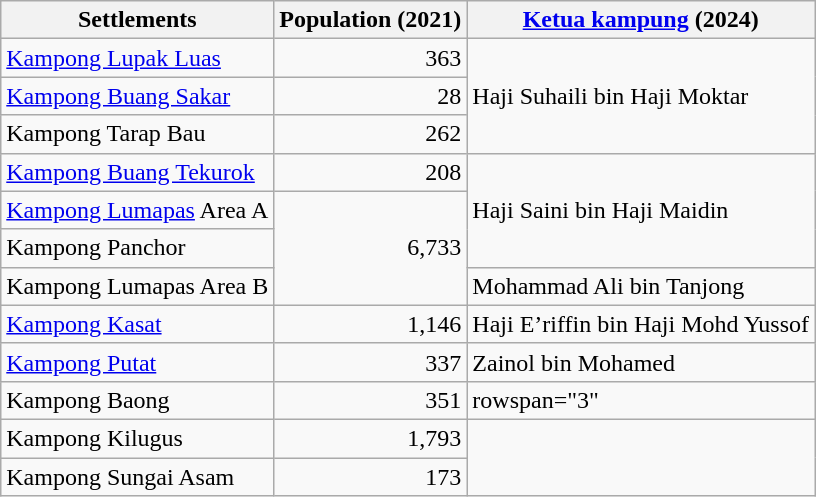<table class="wikitable">
<tr>
<th>Settlements</th>
<th>Population (2021)</th>
<th><a href='#'>Ketua kampung</a> (2024)</th>
</tr>
<tr>
<td><a href='#'>Kampong Lupak Luas</a></td>
<td align="right">363</td>
<td rowspan="3">Haji Suhaili bin Haji Moktar</td>
</tr>
<tr>
<td><a href='#'>Kampong Buang Sakar</a></td>
<td align="right">28</td>
</tr>
<tr>
<td>Kampong Tarap Bau</td>
<td align="right">262</td>
</tr>
<tr>
<td><a href='#'>Kampong Buang Tekurok</a></td>
<td align="right">208</td>
<td rowspan="3">Haji Saini bin Haji Maidin</td>
</tr>
<tr>
<td><a href='#'>Kampong Lumapas</a> Area A</td>
<td rowspan="3" align="right">6,733</td>
</tr>
<tr>
<td>Kampong Panchor</td>
</tr>
<tr>
<td>Kampong Lumapas Area B</td>
<td>Mohammad Ali bin Tanjong</td>
</tr>
<tr>
<td><a href='#'>Kampong Kasat</a></td>
<td align="right">1,146</td>
<td>Haji E’riffin bin Haji Mohd Yussof</td>
</tr>
<tr>
<td><a href='#'>Kampong Putat</a></td>
<td align="right">337</td>
<td>Zainol bin Mohamed</td>
</tr>
<tr>
<td>Kampong Baong</td>
<td align="right">351</td>
<td>rowspan="3" </td>
</tr>
<tr>
<td>Kampong Kilugus</td>
<td align="right">1,793</td>
</tr>
<tr>
<td>Kampong Sungai Asam</td>
<td align="right">173</td>
</tr>
</table>
